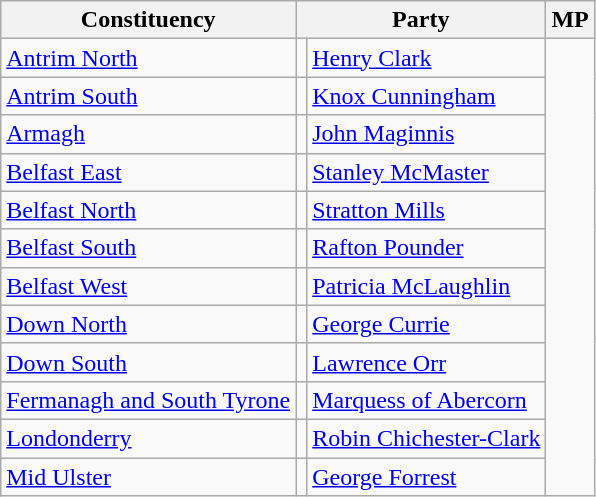<table class=wikitable>
<tr>
<th>Constituency</th>
<th colspan=2>Party</th>
<th>MP</th>
</tr>
<tr>
<td><a href='#'>Antrim North</a></td>
<td></td>
<td><a href='#'>Henry Clark</a></td>
</tr>
<tr>
<td><a href='#'>Antrim South</a></td>
<td></td>
<td><a href='#'>Knox Cunningham</a></td>
</tr>
<tr>
<td><a href='#'>Armagh</a></td>
<td></td>
<td><a href='#'>John Maginnis</a></td>
</tr>
<tr>
<td><a href='#'>Belfast East</a></td>
<td></td>
<td><a href='#'>Stanley McMaster</a></td>
</tr>
<tr>
<td><a href='#'>Belfast North</a></td>
<td></td>
<td><a href='#'>Stratton Mills</a></td>
</tr>
<tr>
<td><a href='#'>Belfast South</a></td>
<td></td>
<td><a href='#'>Rafton Pounder</a></td>
</tr>
<tr>
<td><a href='#'>Belfast West</a></td>
<td></td>
<td><a href='#'>Patricia McLaughlin</a></td>
</tr>
<tr>
<td><a href='#'>Down North</a></td>
<td></td>
<td><a href='#'>George Currie</a></td>
</tr>
<tr>
<td><a href='#'>Down South</a></td>
<td></td>
<td><a href='#'>Lawrence Orr</a></td>
</tr>
<tr>
<td><a href='#'>Fermanagh and South Tyrone</a></td>
<td></td>
<td><a href='#'>Marquess of Abercorn</a></td>
</tr>
<tr>
<td><a href='#'>Londonderry</a></td>
<td></td>
<td><a href='#'>Robin Chichester-Clark</a></td>
</tr>
<tr>
<td><a href='#'>Mid Ulster</a></td>
<td></td>
<td><a href='#'>George Forrest</a></td>
</tr>
</table>
